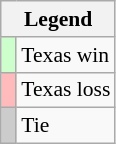<table class="wikitable" style="font-size:90%">
<tr>
<th colspan="2">Legend</th>
</tr>
<tr>
<td bgcolor="#ccffcc"> </td>
<td>Texas win</td>
</tr>
<tr>
<td bgcolor="#ffbbbb"> </td>
<td>Texas loss</td>
</tr>
<tr>
<td bgcolor="#cccccc"> </td>
<td>Tie</td>
</tr>
</table>
